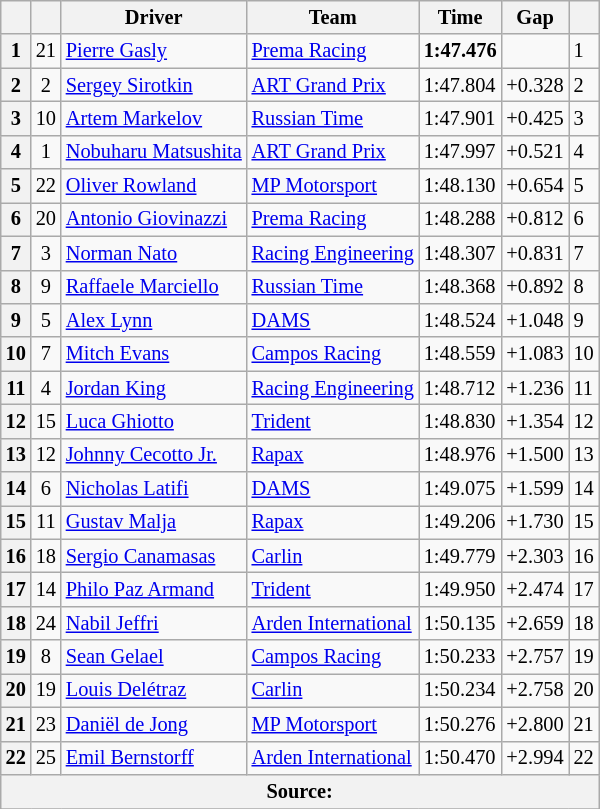<table class="wikitable" style="font-size:85%">
<tr>
<th></th>
<th></th>
<th>Driver</th>
<th>Team</th>
<th>Time</th>
<th>Gap</th>
<th></th>
</tr>
<tr>
<th>1</th>
<td align="center">21</td>
<td> <a href='#'>Pierre Gasly</a></td>
<td><a href='#'>Prema Racing</a></td>
<td><strong>1:47.476</strong></td>
<td></td>
<td>1</td>
</tr>
<tr>
<th>2</th>
<td align="center">2</td>
<td> <a href='#'>Sergey Sirotkin</a></td>
<td><a href='#'>ART Grand Prix</a></td>
<td>1:47.804</td>
<td>+0.328</td>
<td>2</td>
</tr>
<tr>
<th>3</th>
<td align="center">10</td>
<td> <a href='#'>Artem Markelov</a></td>
<td><a href='#'>Russian Time</a></td>
<td>1:47.901</td>
<td>+0.425</td>
<td>3</td>
</tr>
<tr>
<th>4</th>
<td align="center">1</td>
<td> <a href='#'>Nobuharu Matsushita</a></td>
<td><a href='#'>ART Grand Prix</a></td>
<td>1:47.997</td>
<td>+0.521</td>
<td>4</td>
</tr>
<tr>
<th>5</th>
<td align="center">22</td>
<td> <a href='#'>Oliver Rowland</a></td>
<td><a href='#'>MP Motorsport</a></td>
<td>1:48.130</td>
<td>+0.654</td>
<td>5</td>
</tr>
<tr>
<th>6</th>
<td align="center">20</td>
<td> <a href='#'>Antonio Giovinazzi</a></td>
<td><a href='#'>Prema Racing</a></td>
<td>1:48.288</td>
<td>+0.812</td>
<td>6</td>
</tr>
<tr>
<th>7</th>
<td align="center">3</td>
<td> <a href='#'>Norman Nato</a></td>
<td><a href='#'>Racing Engineering</a></td>
<td>1:48.307</td>
<td>+0.831</td>
<td>7</td>
</tr>
<tr>
<th>8</th>
<td align="center">9</td>
<td> <a href='#'>Raffaele Marciello</a></td>
<td><a href='#'>Russian Time</a></td>
<td>1:48.368</td>
<td>+0.892</td>
<td>8</td>
</tr>
<tr>
<th>9</th>
<td align="center">5</td>
<td> <a href='#'>Alex Lynn</a></td>
<td><a href='#'>DAMS</a></td>
<td>1:48.524</td>
<td>+1.048</td>
<td>9</td>
</tr>
<tr>
<th>10</th>
<td align="center">7</td>
<td> <a href='#'>Mitch Evans</a></td>
<td><a href='#'>Campos Racing</a></td>
<td>1:48.559</td>
<td>+1.083</td>
<td>10</td>
</tr>
<tr>
<th>11</th>
<td align="center">4</td>
<td> <a href='#'>Jordan King</a></td>
<td><a href='#'>Racing Engineering</a></td>
<td>1:48.712</td>
<td>+1.236</td>
<td>11</td>
</tr>
<tr>
<th>12</th>
<td align="center">15</td>
<td> <a href='#'>Luca Ghiotto</a></td>
<td><a href='#'>Trident</a></td>
<td>1:48.830</td>
<td>+1.354</td>
<td>12</td>
</tr>
<tr>
<th>13</th>
<td align="center">12</td>
<td> <a href='#'>Johnny Cecotto Jr.</a></td>
<td><a href='#'>Rapax</a></td>
<td>1:48.976</td>
<td>+1.500</td>
<td>13</td>
</tr>
<tr>
<th>14</th>
<td align="center">6</td>
<td> <a href='#'>Nicholas Latifi</a></td>
<td><a href='#'>DAMS</a></td>
<td>1:49.075</td>
<td>+1.599</td>
<td>14</td>
</tr>
<tr>
<th>15</th>
<td align="center">11</td>
<td> <a href='#'>Gustav Malja</a></td>
<td><a href='#'>Rapax</a></td>
<td>1:49.206</td>
<td>+1.730</td>
<td>15</td>
</tr>
<tr>
<th>16</th>
<td align="center">18</td>
<td> <a href='#'>Sergio Canamasas</a></td>
<td><a href='#'>Carlin</a></td>
<td>1:49.779</td>
<td>+2.303</td>
<td>16</td>
</tr>
<tr>
<th>17</th>
<td align="center">14</td>
<td> <a href='#'>Philo Paz Armand</a></td>
<td><a href='#'>Trident</a></td>
<td>1:49.950</td>
<td>+2.474</td>
<td>17</td>
</tr>
<tr>
<th>18</th>
<td align="center">24</td>
<td> <a href='#'>Nabil Jeffri</a></td>
<td><a href='#'>Arden International</a></td>
<td>1:50.135</td>
<td>+2.659</td>
<td>18</td>
</tr>
<tr>
<th>19</th>
<td align="center">8</td>
<td> <a href='#'>Sean Gelael</a></td>
<td><a href='#'>Campos Racing</a></td>
<td>1:50.233</td>
<td>+2.757</td>
<td>19</td>
</tr>
<tr>
<th>20</th>
<td align="center">19</td>
<td> <a href='#'>Louis Delétraz</a></td>
<td><a href='#'>Carlin</a></td>
<td>1:50.234</td>
<td>+2.758</td>
<td>20</td>
</tr>
<tr>
<th>21</th>
<td align="center">23</td>
<td> <a href='#'>Daniël de Jong</a></td>
<td><a href='#'>MP Motorsport</a></td>
<td>1:50.276</td>
<td>+2.800</td>
<td>21</td>
</tr>
<tr>
<th>22</th>
<td align="center">25</td>
<td> <a href='#'>Emil Bernstorff</a></td>
<td><a href='#'>Arden International</a></td>
<td>1:50.470</td>
<td>+2.994</td>
<td>22</td>
</tr>
<tr>
<th colspan="7">Source:</th>
</tr>
<tr>
</tr>
</table>
